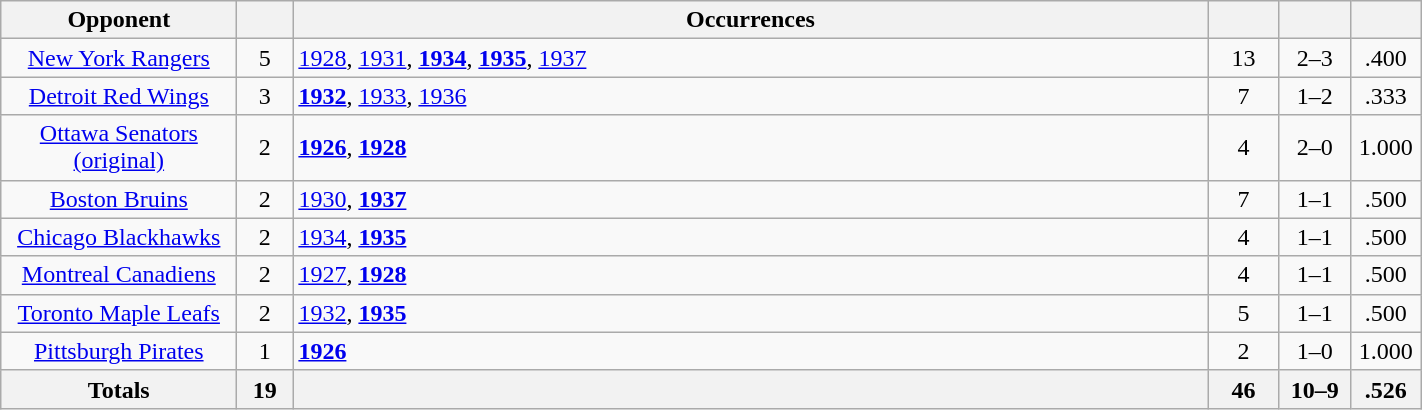<table class="wikitable sortable" style="text-align: center; width: 75%;">
<tr>
<th width="150">Opponent</th>
<th width="30"></th>
<th>Occurrences</th>
<th width="40"></th>
<th width="40"></th>
<th width="40"></th>
</tr>
<tr>
<td><a href='#'>New York Rangers</a></td>
<td>5</td>
<td align=left><a href='#'>1928</a>, <a href='#'>1931</a>, <strong><a href='#'>1934</a></strong>, <strong><a href='#'>1935</a></strong>, <a href='#'>1937</a></td>
<td>13</td>
<td>2–3</td>
<td>.400</td>
</tr>
<tr>
<td><a href='#'>Detroit Red Wings</a></td>
<td>3</td>
<td align=left><strong><a href='#'>1932</a></strong>, <a href='#'>1933</a>, <a href='#'>1936</a></td>
<td>7</td>
<td>1–2</td>
<td>.333</td>
</tr>
<tr>
<td><a href='#'>Ottawa Senators (original)</a></td>
<td>2</td>
<td align=left><strong><a href='#'>1926</a></strong>, <strong><a href='#'>1928</a></strong></td>
<td>4</td>
<td>2–0</td>
<td>1.000</td>
</tr>
<tr>
<td><a href='#'>Boston Bruins</a></td>
<td>2</td>
<td align=left><a href='#'>1930</a>, <strong><a href='#'>1937</a></strong></td>
<td>7</td>
<td>1–1</td>
<td>.500</td>
</tr>
<tr>
<td><a href='#'>Chicago Blackhawks</a></td>
<td>2</td>
<td align=left><a href='#'>1934</a>, <strong><a href='#'>1935</a></strong></td>
<td>4</td>
<td>1–1</td>
<td>.500</td>
</tr>
<tr>
<td><a href='#'>Montreal Canadiens</a></td>
<td>2</td>
<td align=left><a href='#'>1927</a>, <strong><a href='#'>1928</a></strong></td>
<td>4</td>
<td>1–1</td>
<td>.500</td>
</tr>
<tr>
<td><a href='#'>Toronto Maple Leafs</a></td>
<td>2</td>
<td align=left><a href='#'>1932</a>, <strong><a href='#'>1935</a></strong></td>
<td>5</td>
<td>1–1</td>
<td>.500</td>
</tr>
<tr>
<td><a href='#'>Pittsburgh Pirates</a></td>
<td>1</td>
<td align=left><strong><a href='#'>1926</a></strong></td>
<td>2</td>
<td>1–0</td>
<td>1.000</td>
</tr>
<tr>
<th width="150">Totals</th>
<th width="30">19</th>
<th></th>
<th width="40">46</th>
<th width="40">10–9</th>
<th width="40">.526</th>
</tr>
</table>
